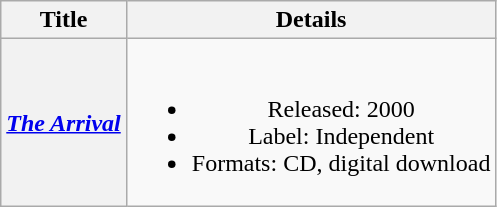<table class="wikitable plainrowheaders" style="text-align:center;">
<tr>
<th>Title</th>
<th>Details</th>
</tr>
<tr>
<th scope="row"><em><a href='#'>The Arrival</a></em></th>
<td><br><ul><li>Released: 2000</li><li>Label: Independent</li><li>Formats: CD, digital download</li></ul></td>
</tr>
</table>
